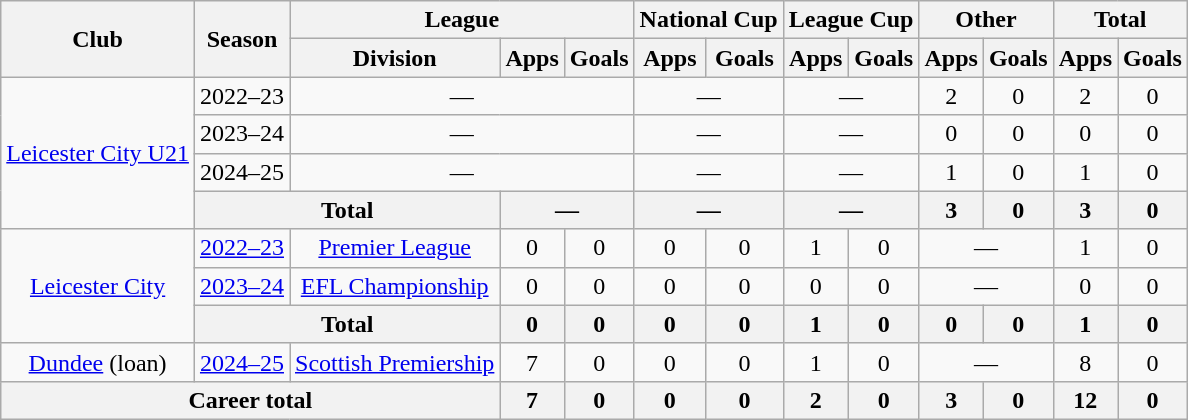<table class=wikitable style=text-align:center>
<tr>
<th rowspan=2>Club</th>
<th rowspan=2>Season</th>
<th colspan=3>League</th>
<th colspan=2>National Cup</th>
<th colspan=2>League Cup</th>
<th colspan=2>Other</th>
<th colspan=2>Total</th>
</tr>
<tr>
<th>Division</th>
<th>Apps</th>
<th>Goals</th>
<th>Apps</th>
<th>Goals</th>
<th>Apps</th>
<th>Goals</th>
<th>Apps</th>
<th>Goals</th>
<th>Apps</th>
<th>Goals</th>
</tr>
<tr>
<td rowspan=4><a href='#'>Leicester City U21</a></td>
<td>2022–23</td>
<td colspan=3>—</td>
<td colspan=2>—</td>
<td colspan=2>—</td>
<td>2</td>
<td>0</td>
<td>2</td>
<td>0</td>
</tr>
<tr>
<td>2023–24</td>
<td colspan=3>—</td>
<td colspan=2>—</td>
<td colspan=2>—</td>
<td>0</td>
<td>0</td>
<td>0</td>
<td>0</td>
</tr>
<tr>
<td>2024–25</td>
<td colspan=3>—</td>
<td colspan=2>—</td>
<td colspan=2>—</td>
<td>1</td>
<td>0</td>
<td>1</td>
<td>0</td>
</tr>
<tr>
<th colspan=2>Total</th>
<th colspan=2>—</th>
<th colspan=2>—</th>
<th colspan=2>—</th>
<th>3</th>
<th>0</th>
<th>3</th>
<th>0</th>
</tr>
<tr>
<td rowspan=3><a href='#'>Leicester City</a></td>
<td><a href='#'>2022–23</a></td>
<td><a href='#'>Premier League</a></td>
<td>0</td>
<td>0</td>
<td>0</td>
<td>0</td>
<td>1</td>
<td>0</td>
<td colspan=2>—</td>
<td>1</td>
<td>0</td>
</tr>
<tr>
<td><a href='#'>2023–24</a></td>
<td><a href='#'>EFL Championship</a></td>
<td>0</td>
<td>0</td>
<td>0</td>
<td>0</td>
<td>0</td>
<td>0</td>
<td colspan=2>—</td>
<td>0</td>
<td>0</td>
</tr>
<tr>
<th colspan=2>Total</th>
<th>0</th>
<th>0</th>
<th>0</th>
<th>0</th>
<th>1</th>
<th>0</th>
<th>0</th>
<th>0</th>
<th>1</th>
<th>0</th>
</tr>
<tr>
<td><a href='#'>Dundee</a> (loan)</td>
<td><a href='#'>2024–25</a></td>
<td><a href='#'>Scottish Premiership</a></td>
<td>7</td>
<td>0</td>
<td>0</td>
<td>0</td>
<td>1</td>
<td>0</td>
<td colspan=2>—</td>
<td>8</td>
<td>0</td>
</tr>
<tr>
<th colspan=3>Career total</th>
<th>7</th>
<th>0</th>
<th>0</th>
<th>0</th>
<th>2</th>
<th>0</th>
<th>3</th>
<th>0</th>
<th>12</th>
<th>0</th>
</tr>
</table>
